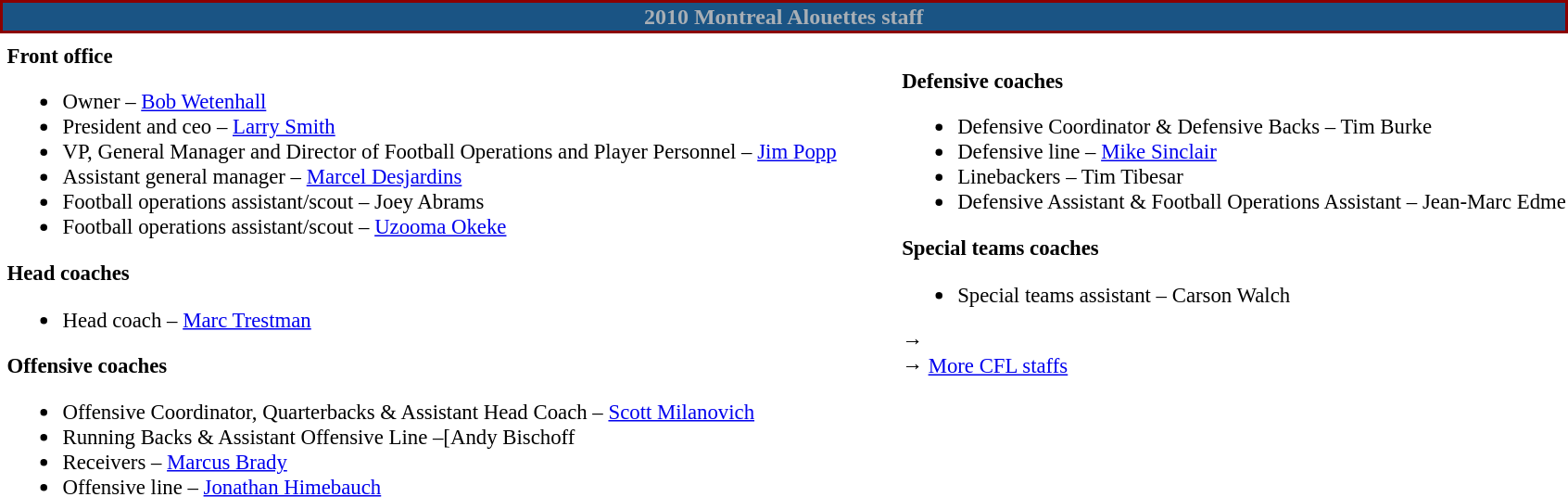<table class="toccolours" style="text-align: left;">
<tr>
<th colspan="7" style="background:#1a5484; color:#A9AFB5; border:2px solid darkred; text-align: center">2010 Montreal Alouettes staff</th>
</tr>
<tr>
<td colspan="7" style="text-align:right;"></td>
</tr>
<tr>
<td valign="top"></td>
<td style="font-size:95%; vertical-align:top;"><strong>Front office</strong><br><ul><li>Owner – <a href='#'>Bob Wetenhall</a></li><li>President and ceo – <a href='#'>Larry Smith</a></li><li>VP, General Manager and Director of Football Operations and Player Personnel – <a href='#'>Jim Popp</a></li><li>Assistant general manager – <a href='#'>Marcel Desjardins</a></li><li>Football operations assistant/scout – Joey Abrams</li><li>Football operations assistant/scout – <a href='#'>Uzooma Okeke</a></li></ul><strong>Head coaches</strong><ul><li>Head coach – <a href='#'>Marc Trestman</a></li></ul><strong>Offensive coaches</strong><ul><li>Offensive Coordinator, Quarterbacks & Assistant Head Coach – <a href='#'>Scott Milanovich</a></li><li>Running Backs & Assistant Offensive Line –[Andy Bischoff</li><li>Receivers – <a href='#'>Marcus Brady</a></li><li>Offensive line – <a href='#'>Jonathan Himebauch</a></li></ul></td>
<td width="35"> </td>
<td valign="top"></td>
<td style="font-size:95%; vertical-align:top;"><br><strong>Defensive coaches</strong><ul><li>Defensive Coordinator & Defensive Backs – Tim Burke</li><li>Defensive line – <a href='#'>Mike Sinclair</a></li><li>Linebackers – Tim Tibesar</li><li>Defensive Assistant & Football Operations Assistant – Jean-Marc Edme</li></ul><strong>Special teams coaches</strong><ul><li>Special teams assistant – Carson Walch</li></ul>→ <span></span><br>
→ <a href='#'>More CFL staffs</a></td>
</tr>
</table>
